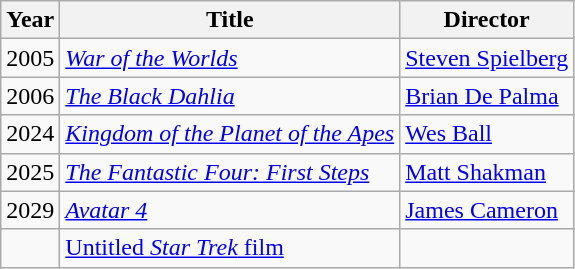<table class="wikitable">
<tr>
<th>Year</th>
<th>Title</th>
<th>Director</th>
</tr>
<tr>
<td>2005</td>
<td><em><a href='#'>War of the Worlds</a></em></td>
<td><a href='#'>Steven Spielberg</a></td>
</tr>
<tr>
<td>2006</td>
<td><em><a href='#'>The Black Dahlia</a></em></td>
<td><a href='#'>Brian De Palma</a></td>
</tr>
<tr>
<td>2024</td>
<td><em><a href='#'>Kingdom of the Planet of the Apes</a></em></td>
<td><a href='#'>Wes Ball</a></td>
</tr>
<tr>
<td>2025</td>
<td><em><a href='#'>The Fantastic Four: First Steps</a></em></td>
<td><a href='#'>Matt Shakman</a></td>
</tr>
<tr>
<td>2029</td>
<td><em><a href='#'>Avatar 4</a></em></td>
<td><a href='#'>James Cameron</a></td>
</tr>
<tr>
<td></td>
<td><a href='#'>Untitled <em>Star Trek</em> film</a></td>
<td></td>
</tr>
</table>
